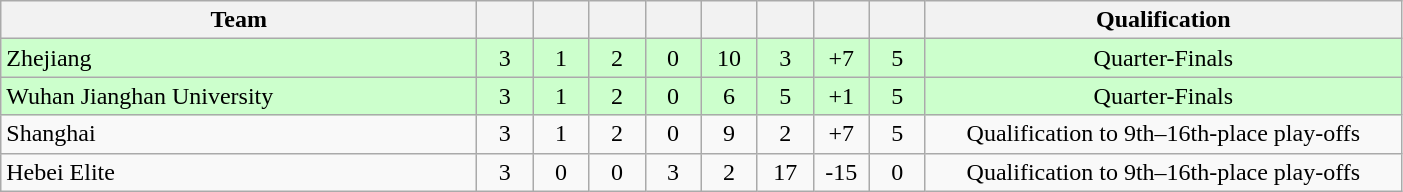<table class="wikitable" style="text-align:center;">
<tr>
<th width=310>Team</th>
<th width=30></th>
<th width=30></th>
<th width=30></th>
<th width=30></th>
<th width=30></th>
<th width=30></th>
<th width=30></th>
<th width=30></th>
<th width=310>Qualification</th>
</tr>
<tr bgcolor="#ccffcc">
<td align="left">Zhejiang</td>
<td>3</td>
<td>1</td>
<td>2</td>
<td>0</td>
<td>10</td>
<td>3</td>
<td>+7</td>
<td>5</td>
<td>Quarter-Finals</td>
</tr>
<tr bgcolor="#ccffcc">
<td align="left">Wuhan Jianghan University</td>
<td>3</td>
<td>1</td>
<td>2</td>
<td>0</td>
<td>6</td>
<td>5</td>
<td>+1</td>
<td>5</td>
<td>Quarter-Finals</td>
</tr>
<tr bgcolor=>
<td align="left">Shanghai</td>
<td>3</td>
<td>1</td>
<td>2</td>
<td>0</td>
<td>9</td>
<td>2</td>
<td>+7</td>
<td>5</td>
<td>Qualification to 9th–16th-place play-offs</td>
</tr>
<tr bgcolor=>
<td align="left">Hebei Elite</td>
<td>3</td>
<td>0</td>
<td>0</td>
<td>3</td>
<td>2</td>
<td>17</td>
<td>-15</td>
<td>0</td>
<td>Qualification to 9th–16th-place play-offs</td>
</tr>
</table>
